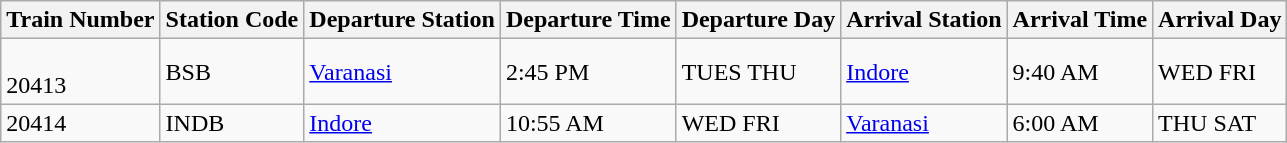<table class="wikitable">
<tr>
<th>Train Number</th>
<th>Station Code</th>
<th>Departure Station</th>
<th>Departure Time</th>
<th>Departure Day</th>
<th>Arrival Station</th>
<th>Arrival Time</th>
<th>Arrival Day</th>
</tr>
<tr>
<td><br>20413</td>
<td>BSB</td>
<td><a href='#'>Varanasi</a></td>
<td>2:45 PM</td>
<td>TUES THU</td>
<td><a href='#'>Indore</a></td>
<td>9:40 AM</td>
<td>WED FRI</td>
</tr>
<tr>
<td>20414</td>
<td>INDB</td>
<td><a href='#'>Indore</a></td>
<td>10:55 AM</td>
<td>WED FRI</td>
<td><a href='#'>Varanasi</a></td>
<td>6:00 AM</td>
<td>THU SAT</td>
</tr>
</table>
